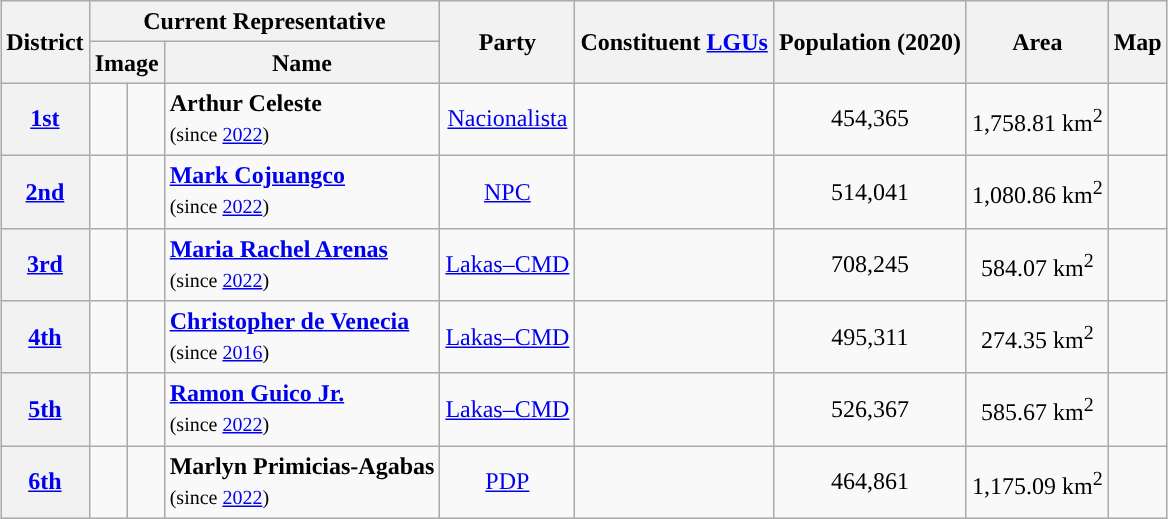<table class="wikitable sortable" style="margin: 1em auto; font-size:100%; line-height:20px; text-align:center">
<tr>
<th rowspan="2">District</th>
<th colspan="3">Current Representative</th>
<th rowspan="2">Party</th>
<th rowspan="2">Constituent <a href='#'>LGUs</a></th>
<th rowspan="2">Population (2020)</th>
<th rowspan="2">Area</th>
<th rowspan="2">Map</th>
</tr>
<tr>
<th colspan="2">Image</th>
<th>Name</th>
</tr>
<tr>
<th><a href='#'>1st</a></th>
<td style="background:"></td>
<td></td>
<td style="text-align:left;"><strong>Arthur Celeste</strong><br><small>(since <a href='#'>2022</a>)</small></td>
<td><a href='#'>Nacionalista</a></td>
<td></td>
<td>454,365</td>
<td>1,758.81 km<sup>2</sup></td>
<td></td>
</tr>
<tr>
<th><a href='#'>2nd</a></th>
<td style="background:"></td>
<td></td>
<td style="text-align:left;"><strong><a href='#'>Mark Cojuangco</a></strong><br><small>(since <a href='#'>2022</a>)</small></td>
<td><a href='#'>NPC</a></td>
<td></td>
<td>514,041</td>
<td>1,080.86 km<sup>2</sup></td>
<td></td>
</tr>
<tr>
<th><a href='#'>3rd</a></th>
<td style="background:"></td>
<td></td>
<td style="text-align:left;"><strong><a href='#'>Maria Rachel Arenas</a></strong><br><small>(since <a href='#'>2022</a>)</small></td>
<td><a href='#'>Lakas–CMD</a></td>
<td></td>
<td>708,245</td>
<td>584.07 km<sup>2</sup></td>
<td></td>
</tr>
<tr>
<th><a href='#'>4th</a></th>
<td style="background:"></td>
<td></td>
<td style="text-align:left;"><strong><a href='#'>Christopher de Venecia</a></strong><br><small>(since <a href='#'>2016</a>)</small></td>
<td><a href='#'>Lakas–CMD</a></td>
<td></td>
<td>495,311</td>
<td>274.35 km<sup>2</sup></td>
<td></td>
</tr>
<tr>
<th><a href='#'>5th</a></th>
<td style="background:"></td>
<td></td>
<td style="text-align:left;"><strong><a href='#'>Ramon Guico Jr.</a></strong><br><small>(since <a href='#'>2022</a>)</small></td>
<td><a href='#'>Lakas–CMD</a></td>
<td></td>
<td>526,367</td>
<td>585.67 km<sup>2</sup></td>
<td></td>
</tr>
<tr>
<th><a href='#'>6th</a></th>
<td style="background:"></td>
<td></td>
<td style="text-align:left;"><strong>Marlyn Primicias-Agabas</strong><br><small>(since <a href='#'>2022</a>)</small></td>
<td><a href='#'>PDP</a></td>
<td></td>
<td>464,861</td>
<td>1,175.09 km<sup>2</sup></td>
<td></td>
</tr>
</table>
